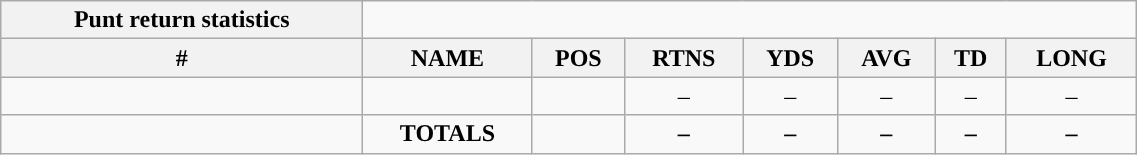<table style="width:60%; text-align:center;" class="wikitable collapsible collapsed">
<tr>
<th style="text-align:center; ">Punt return statistics</th>
</tr>
<tr>
<th>#</th>
<th>NAME</th>
<th>POS</th>
<th>RTNS</th>
<th>YDS</th>
<th>AVG</th>
<th>TD</th>
<th>LONG</th>
</tr>
<tr>
<td></td>
<td></td>
<td></td>
<td>–</td>
<td>–</td>
<td>–</td>
<td>–</td>
<td>–</td>
</tr>
<tr>
<td></td>
<td><strong>TOTALS</strong></td>
<td></td>
<td><strong>–</strong></td>
<td><strong>–</strong></td>
<td><strong>–</strong></td>
<td><strong>–</strong></td>
<td><strong>–</strong></td>
</tr>
</table>
